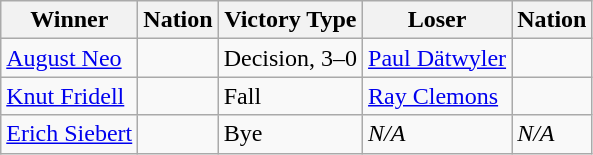<table class="wikitable sortable" style="text-align:left;">
<tr>
<th>Winner</th>
<th>Nation</th>
<th>Victory Type</th>
<th>Loser</th>
<th>Nation</th>
</tr>
<tr>
<td><a href='#'>August Neo</a></td>
<td></td>
<td>Decision, 3–0</td>
<td><a href='#'>Paul Dätwyler</a></td>
<td></td>
</tr>
<tr>
<td><a href='#'>Knut Fridell</a></td>
<td></td>
<td>Fall</td>
<td><a href='#'>Ray Clemons</a></td>
<td></td>
</tr>
<tr>
<td><a href='#'>Erich Siebert</a></td>
<td></td>
<td>Bye</td>
<td><em>N/A</em></td>
<td><em>N/A</em></td>
</tr>
</table>
